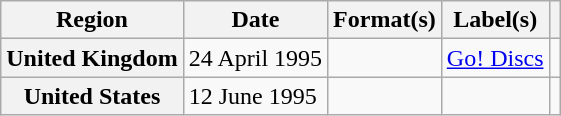<table class="wikitable plainrowheaders">
<tr>
<th scope="col">Region</th>
<th scope="col">Date</th>
<th scope="col">Format(s)</th>
<th scope="col">Label(s)</th>
<th scope="col"></th>
</tr>
<tr>
<th scope="row">United Kingdom</th>
<td>24 April 1995</td>
<td></td>
<td><a href='#'>Go! Discs</a></td>
<td></td>
</tr>
<tr>
<th scope="row">United States</th>
<td>12 June 1995</td>
<td></td>
<td></td>
<td></td>
</tr>
</table>
